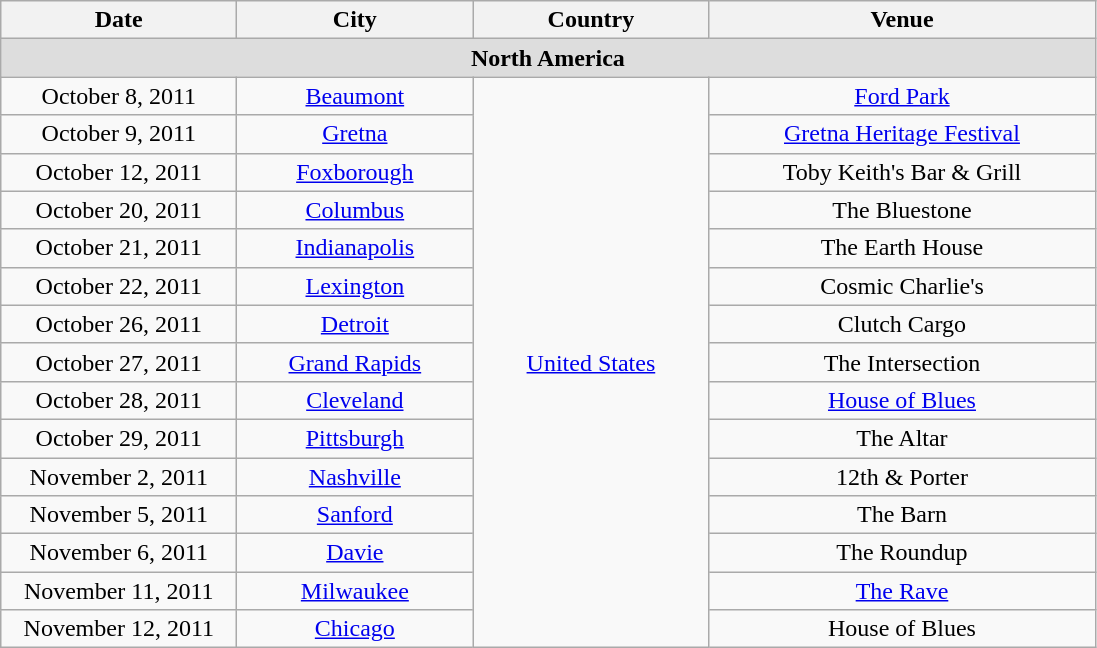<table class="wikitable" style="text-align:center;">
<tr>
<th width="150">Date</th>
<th width="150">City</th>
<th width="150">Country</th>
<th width="250">Venue</th>
</tr>
<tr bgcolor="#DDDDDD">
<td colspan="4"><strong>North America</strong></td>
</tr>
<tr>
<td>October 8, 2011</td>
<td><a href='#'>Beaumont</a></td>
<td rowspan="15"><a href='#'>United States</a></td>
<td><a href='#'>Ford Park</a></td>
</tr>
<tr>
<td>October 9, 2011</td>
<td><a href='#'>Gretna</a></td>
<td><a href='#'>Gretna Heritage Festival</a></td>
</tr>
<tr>
<td>October 12, 2011</td>
<td><a href='#'>Foxborough</a></td>
<td>Toby Keith's Bar & Grill</td>
</tr>
<tr>
<td>October 20, 2011</td>
<td><a href='#'>Columbus</a></td>
<td>The Bluestone</td>
</tr>
<tr>
<td>October 21, 2011</td>
<td><a href='#'>Indianapolis</a></td>
<td>The Earth House</td>
</tr>
<tr>
<td>October 22, 2011</td>
<td><a href='#'>Lexington</a></td>
<td>Cosmic Charlie's</td>
</tr>
<tr>
<td>October 26, 2011</td>
<td><a href='#'>Detroit</a></td>
<td>Clutch Cargo</td>
</tr>
<tr>
<td>October 27, 2011</td>
<td><a href='#'>Grand Rapids</a></td>
<td>The Intersection</td>
</tr>
<tr>
<td>October 28, 2011</td>
<td><a href='#'>Cleveland</a></td>
<td><a href='#'>House of Blues</a></td>
</tr>
<tr>
<td>October 29, 2011</td>
<td><a href='#'>Pittsburgh</a></td>
<td>The Altar</td>
</tr>
<tr>
<td>November 2, 2011</td>
<td><a href='#'>Nashville</a></td>
<td>12th & Porter</td>
</tr>
<tr>
<td>November 5, 2011</td>
<td><a href='#'>Sanford</a></td>
<td>The Barn</td>
</tr>
<tr>
<td>November 6, 2011</td>
<td><a href='#'>Davie</a></td>
<td>The Roundup</td>
</tr>
<tr>
<td>November 11, 2011</td>
<td><a href='#'>Milwaukee</a></td>
<td><a href='#'>The Rave</a></td>
</tr>
<tr>
<td>November 12, 2011</td>
<td><a href='#'>Chicago</a></td>
<td>House of Blues</td>
</tr>
</table>
